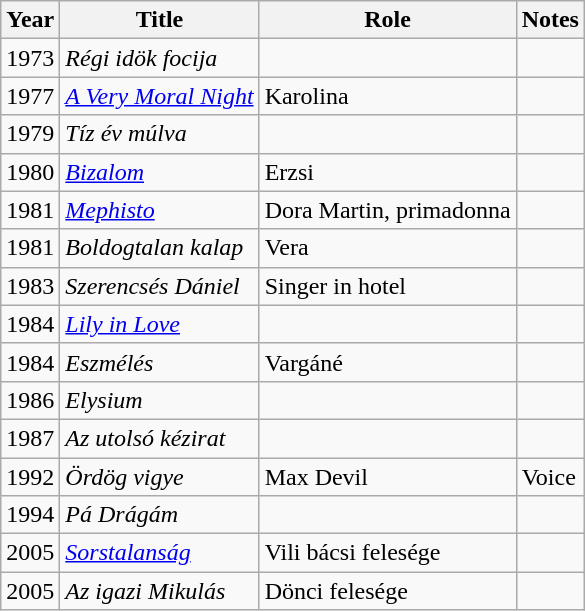<table class="wikitable">
<tr>
<th>Year</th>
<th>Title</th>
<th>Role</th>
<th>Notes</th>
</tr>
<tr>
<td>1973</td>
<td><em>Régi idök focija</em></td>
<td></td>
<td></td>
</tr>
<tr>
<td>1977</td>
<td><em><a href='#'>A Very Moral Night</a></em></td>
<td>Karolina</td>
<td></td>
</tr>
<tr>
<td>1979</td>
<td><em>Tíz év múlva</em></td>
<td></td>
<td></td>
</tr>
<tr>
<td>1980</td>
<td><em><a href='#'>Bizalom</a></em></td>
<td>Erzsi</td>
<td></td>
</tr>
<tr>
<td>1981</td>
<td><em><a href='#'>Mephisto</a></em></td>
<td>Dora Martin, primadonna</td>
<td></td>
</tr>
<tr>
<td>1981</td>
<td><em>Boldogtalan kalap</em></td>
<td>Vera</td>
<td></td>
</tr>
<tr>
<td>1983</td>
<td><em>Szerencsés Dániel</em></td>
<td>Singer in hotel</td>
<td></td>
</tr>
<tr>
<td>1984</td>
<td><em><a href='#'>Lily in Love</a></em></td>
<td></td>
<td></td>
</tr>
<tr>
<td>1984</td>
<td><em>Eszmélés</em></td>
<td>Vargáné</td>
<td></td>
</tr>
<tr>
<td>1986</td>
<td><em>Elysium</em></td>
<td></td>
<td></td>
</tr>
<tr>
<td>1987</td>
<td><em>Az utolsó kézirat</em></td>
<td></td>
<td></td>
</tr>
<tr>
<td>1992</td>
<td><em>Ördög vigye</em></td>
<td>Max Devil</td>
<td>Voice</td>
</tr>
<tr>
<td>1994</td>
<td><em>Pá Drágám</em></td>
<td></td>
<td></td>
</tr>
<tr>
<td>2005</td>
<td><em><a href='#'>Sorstalanság</a></em></td>
<td>Vili bácsi felesége</td>
<td></td>
</tr>
<tr>
<td>2005</td>
<td><em>Az igazi Mikulás</em></td>
<td>Dönci felesége</td>
<td></td>
</tr>
</table>
